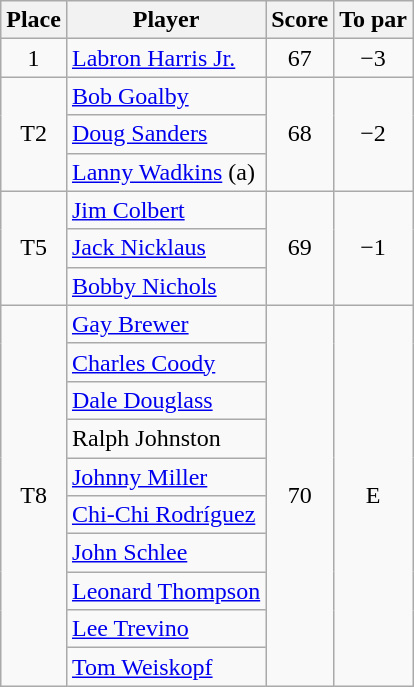<table class=wikitable>
<tr>
<th>Place</th>
<th>Player</th>
<th>Score</th>
<th>To par</th>
</tr>
<tr>
<td align=center>1</td>
<td> <a href='#'>Labron Harris Jr.</a></td>
<td align=center>67</td>
<td align=center>−3</td>
</tr>
<tr>
<td rowspan=3 align=center>T2</td>
<td> <a href='#'>Bob Goalby</a></td>
<td rowspan=3 align=center>68</td>
<td rowspan=3 align=center>−2</td>
</tr>
<tr>
<td> <a href='#'>Doug Sanders</a></td>
</tr>
<tr>
<td> <a href='#'>Lanny Wadkins</a> (a)</td>
</tr>
<tr>
<td rowspan=3 align=center>T5</td>
<td> <a href='#'>Jim Colbert</a></td>
<td rowspan=3 align=center>69</td>
<td rowspan=3 align=center>−1</td>
</tr>
<tr>
<td> <a href='#'>Jack Nicklaus</a></td>
</tr>
<tr>
<td> <a href='#'>Bobby Nichols</a></td>
</tr>
<tr>
<td rowspan=10 align=center>T8</td>
<td> <a href='#'>Gay Brewer</a></td>
<td rowspan=10 align=center>70</td>
<td rowspan=10 align=center>E</td>
</tr>
<tr>
<td> <a href='#'>Charles Coody</a></td>
</tr>
<tr>
<td> <a href='#'>Dale Douglass</a></td>
</tr>
<tr>
<td> Ralph Johnston</td>
</tr>
<tr>
<td> <a href='#'>Johnny Miller</a></td>
</tr>
<tr>
<td> <a href='#'>Chi-Chi Rodríguez</a></td>
</tr>
<tr>
<td> <a href='#'>John Schlee</a></td>
</tr>
<tr>
<td> <a href='#'>Leonard Thompson</a></td>
</tr>
<tr>
<td> <a href='#'>Lee Trevino</a></td>
</tr>
<tr>
<td> <a href='#'>Tom Weiskopf</a></td>
</tr>
</table>
